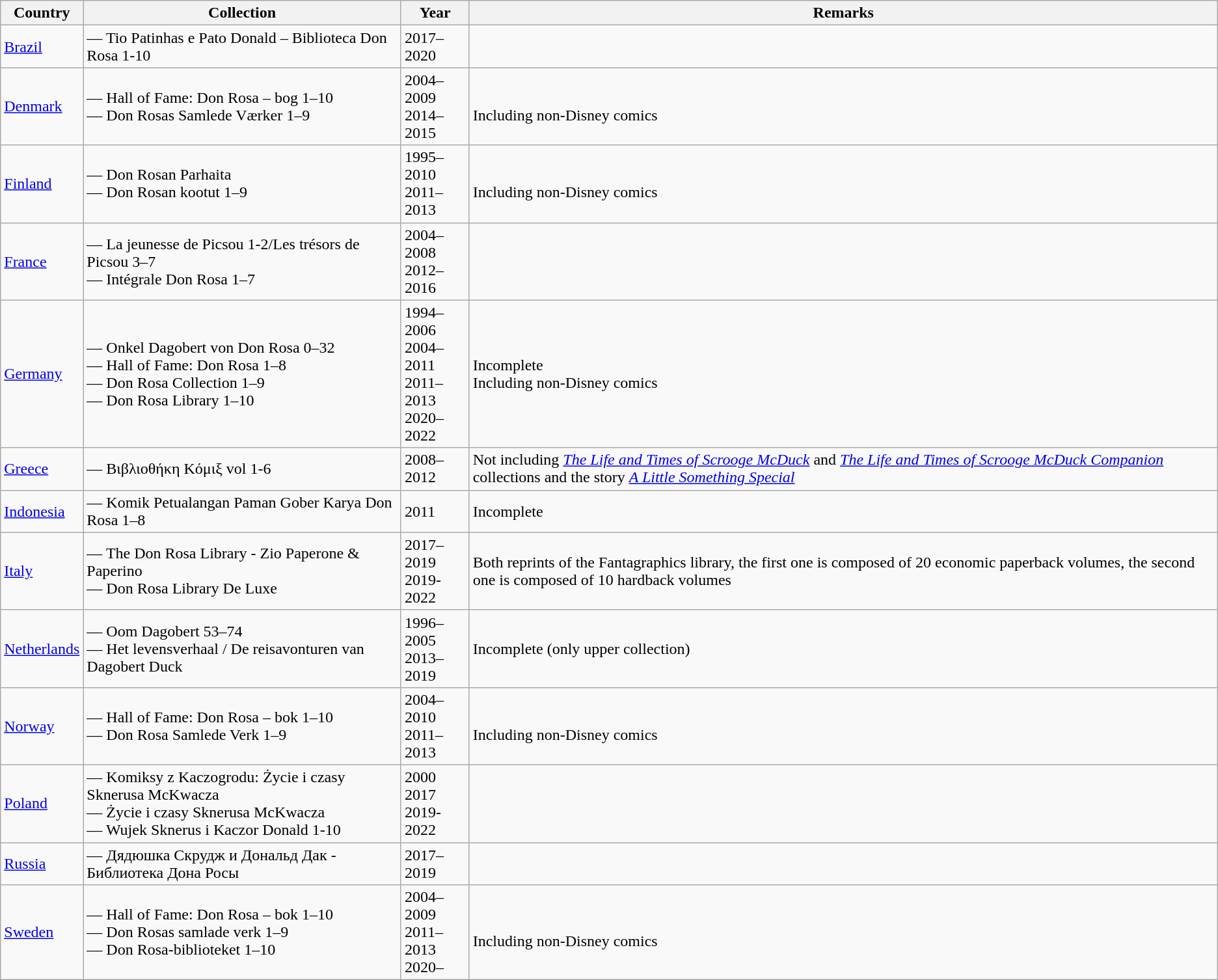<table class="wikitable">
<tr>
<th>Country</th>
<th>Collection</th>
<th>Year</th>
<th>Remarks</th>
</tr>
<tr>
<td><a href='#'>Brazil</a></td>
<td>— Tio Patinhas e Pato Donald – Biblioteca Don Rosa 1-10</td>
<td>2017–2020</td>
<td></td>
</tr>
<tr>
<td><a href='#'>Denmark</a></td>
<td>— Hall of Fame: Don Rosa – bog 1–10<br>— Don Rosas Samlede Værker 1–9</td>
<td>2004–2009<br>2014–2015</td>
<td><br>Including non-Disney comics</td>
</tr>
<tr>
<td><a href='#'>Finland</a></td>
<td>— Don Rosan Parhaita<br>— Don Rosan kootut 1–9</td>
<td>1995–2010<br>2011–2013</td>
<td><br>Including non-Disney comics</td>
</tr>
<tr>
<td><a href='#'>France</a></td>
<td>— La jeunesse de Picsou 1-2/Les trésors de Picsou 3–7<br>— Intégrale Don Rosa 1–7</td>
<td>2004–2008<br>2012–2016</td>
<td></td>
</tr>
<tr>
<td><a href='#'>Germany</a></td>
<td>— Onkel Dagobert von Don Rosa 0–32<br>— Hall of Fame: Don Rosa 1–8<br>— Don Rosa Collection 1–9<br>— Don Rosa Library 1–10</td>
<td>1994–2006<br>2004–2011<br>2011–2013<br>2020–2022</td>
<td><br>Incomplete<br>Including non-Disney comics<br><br></td>
</tr>
<tr>
<td><a href='#'>Greece</a></td>
<td>— Βιβλιοθήκη Κόμιξ vol 1-6</td>
<td>2008–2012</td>
<td>Not including <em><a href='#'>The Life and Times of Scrooge McDuck</a></em> and <em><a href='#'>The Life and Times of Scrooge McDuck Companion</a></em> collections and the story <em><a href='#'>A Little Something Special</a></em></td>
</tr>
<tr>
<td><a href='#'>Indonesia</a></td>
<td>— Komik Petualangan Paman Gober Karya Don Rosa 1–8</td>
<td>2011</td>
<td>Incomplete</td>
</tr>
<tr>
<td><a href='#'>Italy</a></td>
<td>— The Don Rosa Library - Zio Paperone & Paperino<br> — Don Rosa Library De Luxe</td>
<td>2017–2019<br> 2019-2022</td>
<td>Both reprints of the Fantagraphics library, the first one is composed of 20 economic paperback volumes, the second one is composed of 10 hardback volumes</td>
</tr>
<tr>
<td><a href='#'>Netherlands</a></td>
<td>— Oom Dagobert 53–74<br>— Het levensverhaal / De reisavonturen van Dagobert Duck</td>
<td>1996–2005<br>2013–2019</td>
<td>Incomplete (only upper collection)</td>
</tr>
<tr>
<td><a href='#'>Norway</a></td>
<td>— Hall of Fame: Don Rosa – bok 1–10<br>— Don Rosa Samlede Verk 1–9</td>
<td>2004–2010<br>2011–2013</td>
<td><br>Including non-Disney comics</td>
</tr>
<tr>
<td><a href='#'>Poland</a></td>
<td>— Komiksy z Kaczogrodu: Życie i czasy Sknerusa McKwacza <br>— Życie i czasy Sknerusa McKwacza <br>— Wujek Sknerus i Kaczor Donald 1-10</td>
<td>2000 <br> 2017 <br> 2019-2022</td>
<td></td>
</tr>
<tr>
<td><a href='#'>Russia</a></td>
<td>— Дядюшка Скрудж и Дональд Дак - Библиотека Дона Росы</td>
<td>2017–2019</td>
<td></td>
</tr>
<tr>
<td><a href='#'>Sweden</a></td>
<td>— Hall of Fame: Don Rosa – bok 1–10<br>— Don Rosas samlade verk 1–9<br>— Don Rosa-biblioteket 1–10</td>
<td>2004–2009<br>2011–2013<br>2020–</td>
<td><br>Including non-Disney comics</td>
</tr>
</table>
